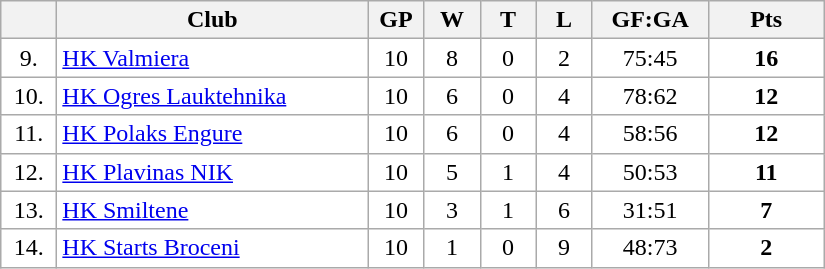<table class="wikitable">
<tr>
<th width="30"></th>
<th width="200">Club</th>
<th width="30">GP</th>
<th width="30">W</th>
<th width="30">T</th>
<th width="30">L</th>
<th width="70">GF:GA</th>
<th width="70">Pts</th>
</tr>
<tr bgcolor="#FFFFFF" align="center">
<td>9.</td>
<td align="left"><a href='#'>HK Valmiera</a></td>
<td>10</td>
<td>8</td>
<td>0</td>
<td>2</td>
<td>75:45</td>
<td><strong>16</strong></td>
</tr>
<tr bgcolor="#FFFFFF" align="center">
<td>10.</td>
<td align="left"><a href='#'>HK Ogres Lauktehnika</a></td>
<td>10</td>
<td>6</td>
<td>0</td>
<td>4</td>
<td>78:62</td>
<td><strong>12</strong></td>
</tr>
<tr bgcolor="#FFFFFF" align="center">
<td>11.</td>
<td align="left"><a href='#'>HK Polaks Engure</a></td>
<td>10</td>
<td>6</td>
<td>0</td>
<td>4</td>
<td>58:56</td>
<td><strong>12</strong></td>
</tr>
<tr bgcolor="#FFFFFF" align="center">
<td>12.</td>
<td align="left"><a href='#'>HK Plavinas NIK</a></td>
<td>10</td>
<td>5</td>
<td>1</td>
<td>4</td>
<td>50:53</td>
<td><strong>11</strong></td>
</tr>
<tr bgcolor="#FFFFFF" align="center">
<td>13.</td>
<td align="left"><a href='#'>HK Smiltene</a></td>
<td>10</td>
<td>3</td>
<td>1</td>
<td>6</td>
<td>31:51</td>
<td><strong>7</strong></td>
</tr>
<tr bgcolor="#FFFFFF" align="center">
<td>14.</td>
<td align="left"><a href='#'>HK Starts Broceni</a></td>
<td>10</td>
<td>1</td>
<td>0</td>
<td>9</td>
<td>48:73</td>
<td><strong>2</strong></td>
</tr>
</table>
